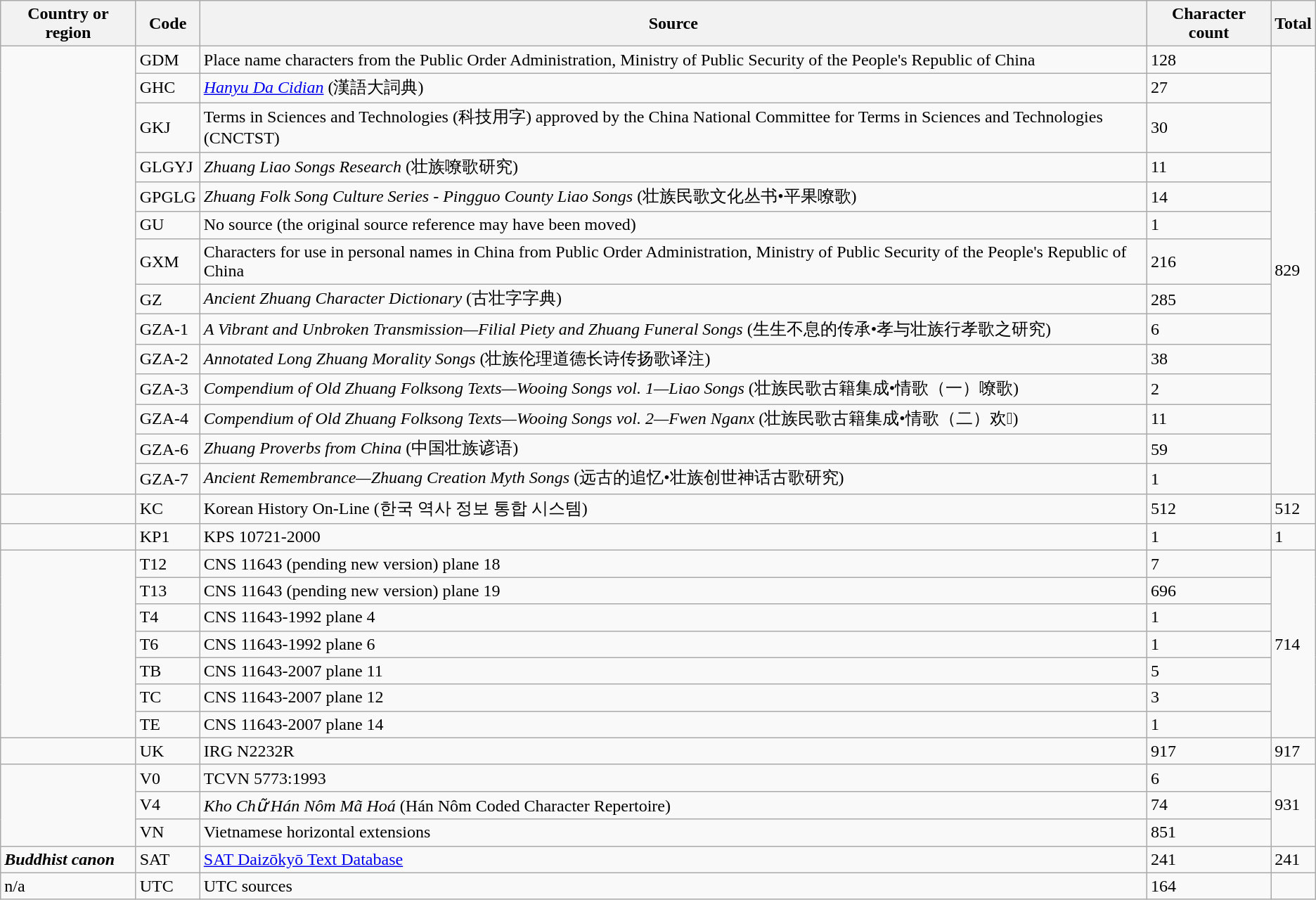<table class="wikitable">
<tr>
<th>Country or region</th>
<th>Code</th>
<th>Source</th>
<th>Character count</th>
<th>Total</th>
</tr>
<tr>
<td rowspan="14"><strong></strong></td>
<td>GDM</td>
<td>Place name characters from the Public Order Administration, Ministry of Public Security of the People's Republic of China</td>
<td>128</td>
<td rowspan="14">829</td>
</tr>
<tr>
<td>GHC</td>
<td><em><a href='#'>Hanyu Da Cidian</a></em> (漢語大詞典)</td>
<td>27</td>
</tr>
<tr>
<td>GKJ</td>
<td>Terms in Sciences and Technologies (科技用字) approved by the China National Committee for Terms in Sciences and Technologies (CNCTST)</td>
<td>30</td>
</tr>
<tr>
<td>GLGYJ</td>
<td><em>Zhuang Liao Songs Research</em> (壮族嘹歌研究)</td>
<td>11</td>
</tr>
<tr>
<td>GPGLG</td>
<td><em>Zhuang Folk Song Culture Series - Pingguo County Liao Songs</em> (壮族民歌文化丛书•平果嘹歌)</td>
<td>14</td>
</tr>
<tr>
<td>GU</td>
<td>No source (the original source reference may have been moved)</td>
<td>1</td>
</tr>
<tr>
<td>GXM</td>
<td>Characters for use in personal names in China from Public Order Administration, Ministry of Public Security of the People's Republic of China</td>
<td>216</td>
</tr>
<tr>
<td>GZ</td>
<td><em>Ancient Zhuang Character Dictionary</em> (古壮字字典)</td>
<td>285</td>
</tr>
<tr>
<td>GZA-1</td>
<td><em>A Vibrant and Unbroken Transmission—Filial Piety and Zhuang Funeral Songs</em> (生生不息的传承•孝与壮族行孝歌之研究)</td>
<td>6</td>
</tr>
<tr>
<td>GZA-2</td>
<td><em>Annotated Long Zhuang Morality Songs</em> (壮族伦理道德长诗传扬歌译注)</td>
<td>38</td>
</tr>
<tr>
<td>GZA-3</td>
<td><em>Compendium of Old Zhuang Folksong Texts—Wooing Songs vol. 1—Liao Songs</em> (壮族民歌古籍集成•情歌（一）嘹歌)</td>
<td>2</td>
</tr>
<tr>
<td>GZA-4</td>
<td><em>Compendium of Old Zhuang Folksong Texts—Wooing Songs vol. 2—Fwen Nganx</em> (壮族民歌古籍集成•情歌（二）欢𭪤)</td>
<td>11</td>
</tr>
<tr>
<td>GZA-6</td>
<td><em>Zhuang Proverbs from China</em> (中国壮族谚语)</td>
<td>59</td>
</tr>
<tr>
<td>GZA-7</td>
<td><em>Ancient Remembrance—Zhuang Creation Myth Songs</em> (远古的追忆•壮族创世神话古歌研究)</td>
<td>1</td>
</tr>
<tr>
<td><strong></strong></td>
<td>KC</td>
<td>Korean History On-Line (한국 역사 정보 통합 시스템)</td>
<td>512</td>
<td>512</td>
</tr>
<tr>
<td><strong></strong></td>
<td>KP1</td>
<td>KPS 10721-2000</td>
<td>1</td>
<td>1</td>
</tr>
<tr>
<td rowspan="7"><strong></strong></td>
<td>T12</td>
<td>CNS 11643 (pending new version) plane 18</td>
<td>7</td>
<td rowspan="7">714</td>
</tr>
<tr>
<td>T13</td>
<td>CNS 11643 (pending new version) plane 19</td>
<td>696</td>
</tr>
<tr>
<td>T4</td>
<td>CNS 11643-1992 plane 4</td>
<td>1</td>
</tr>
<tr>
<td>T6</td>
<td>CNS 11643-1992 plane 6</td>
<td>1</td>
</tr>
<tr>
<td>TB</td>
<td>CNS 11643-2007 plane 11</td>
<td>5</td>
</tr>
<tr>
<td>TC</td>
<td>CNS 11643-2007 plane 12</td>
<td>3</td>
</tr>
<tr>
<td>TE</td>
<td>CNS 11643-2007 plane 14</td>
<td>1</td>
</tr>
<tr>
<td><strong></strong></td>
<td>UK</td>
<td>IRG N2232R</td>
<td>917</td>
<td>917</td>
</tr>
<tr>
<td rowspan="3"><strong></strong></td>
<td>V0</td>
<td>TCVN 5773:1993</td>
<td>6</td>
<td rowspan="3">931</td>
</tr>
<tr>
<td>V4</td>
<td><em>Kho Chữ Hán Nôm Mã Hoá</em> (Hán Nôm Coded Character Repertoire)</td>
<td>74</td>
</tr>
<tr>
<td>VN</td>
<td>Vietnamese horizontal extensions</td>
<td>851</td>
</tr>
<tr>
<td><strong> <em>Buddhist canon<strong><em></td>
<td>SAT</td>
<td><a href='#'>SAT Daizōkyō Text Database</a></td>
<td>241</td>
<td>241</td>
</tr>
<tr>
<td></strong>n/a<strong></td>
<td>UTC</td>
<td>UTC sources</td>
<td>164</td>
</tr>
</table>
